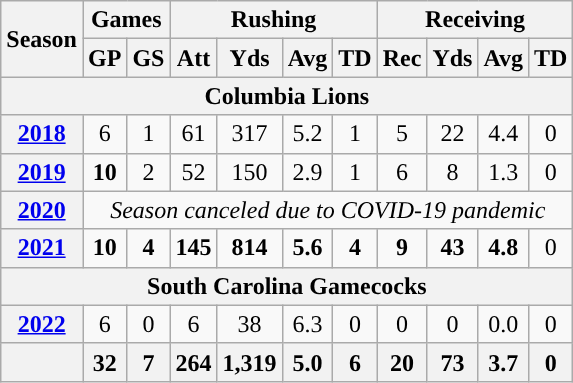<table class="wikitable" style="text-align:center;">
<tr>
<th rowspan="2">Season</th>
<th colspan="2">Games</th>
<th colspan="4">Rushing</th>
<th colspan="4">Receiving</th>
</tr>
<tr>
<th>GP</th>
<th>GS</th>
<th>Att</th>
<th>Yds</th>
<th>Avg</th>
<th>TD</th>
<th>Rec</th>
<th>Yds</th>
<th>Avg</th>
<th>TD</th>
</tr>
<tr>
<th colspan="20">Columbia Lions</th>
</tr>
<tr>
<th><a href='#'>2018</a></th>
<td>6</td>
<td>1</td>
<td>61</td>
<td>317</td>
<td>5.2</td>
<td>1</td>
<td>5</td>
<td>22</td>
<td>4.4</td>
<td>0</td>
</tr>
<tr>
<th><a href='#'>2019</a></th>
<td><strong>10</strong></td>
<td>2</td>
<td>52</td>
<td>150</td>
<td>2.9</td>
<td>1</td>
<td>6</td>
<td>8</td>
<td>1.3</td>
<td>0</td>
</tr>
<tr>
<th><a href='#'>2020</a></th>
<td colspan="10"><em>Season canceled due to COVID-19 pandemic</em></td>
</tr>
<tr>
<th><a href='#'>2021</a></th>
<td><strong>10</strong></td>
<td><strong>4</strong></td>
<td><strong>145</strong></td>
<td><strong>814</strong></td>
<td><strong>5.6</strong></td>
<td><strong>4</strong></td>
<td><strong>9</strong></td>
<td><strong>43</strong></td>
<td><strong>4.8</strong></td>
<td>0</td>
</tr>
<tr>
<th colspan="20">South Carolina Gamecocks</th>
</tr>
<tr>
<th><a href='#'>2022</a></th>
<td>6</td>
<td>0</td>
<td>6</td>
<td>38</td>
<td>6.3</td>
<td>0</td>
<td>0</td>
<td>0</td>
<td>0.0</td>
<td>0</td>
</tr>
<tr>
<th></th>
<th>32</th>
<th>7</th>
<th>264</th>
<th>1,319</th>
<th>5.0</th>
<th>6</th>
<th>20</th>
<th>73</th>
<th>3.7</th>
<th>0</th>
</tr>
</table>
